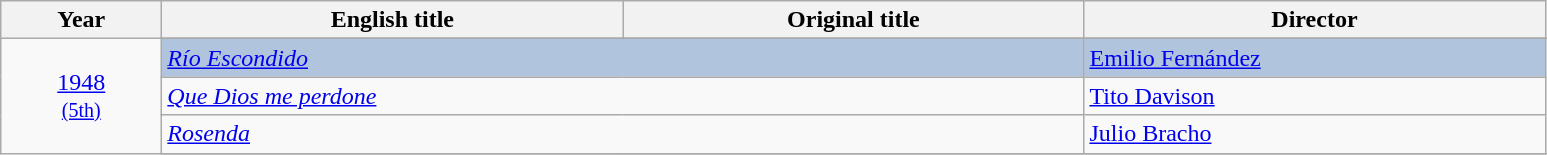<table class="wikitable">
<tr>
<th width="100"><strong>Year</strong></th>
<th width="300"><strong>English title</strong></th>
<th width="300"><strong>Original title</strong></th>
<th width="300"><strong>Director</strong></th>
</tr>
<tr>
<td rowspan="6" style="text-align:center;"><a href='#'>1948</a><br><small><a href='#'>(5th)</a></small></td>
</tr>
<tr style="background:#B0C4DE;">
<td colspan="2"><a href='#'><em>Río Escondido</em></a></td>
<td><a href='#'>Emilio Fernández</a></td>
</tr>
<tr>
<td colspan="2"><em><a href='#'>Que Dios me perdone</a></em></td>
<td><a href='#'>Tito Davison</a></td>
</tr>
<tr>
<td colspan="2"><em><a href='#'>Rosenda</a></em></td>
<td><a href='#'>Julio Bracho</a></td>
</tr>
<tr>
</tr>
</table>
